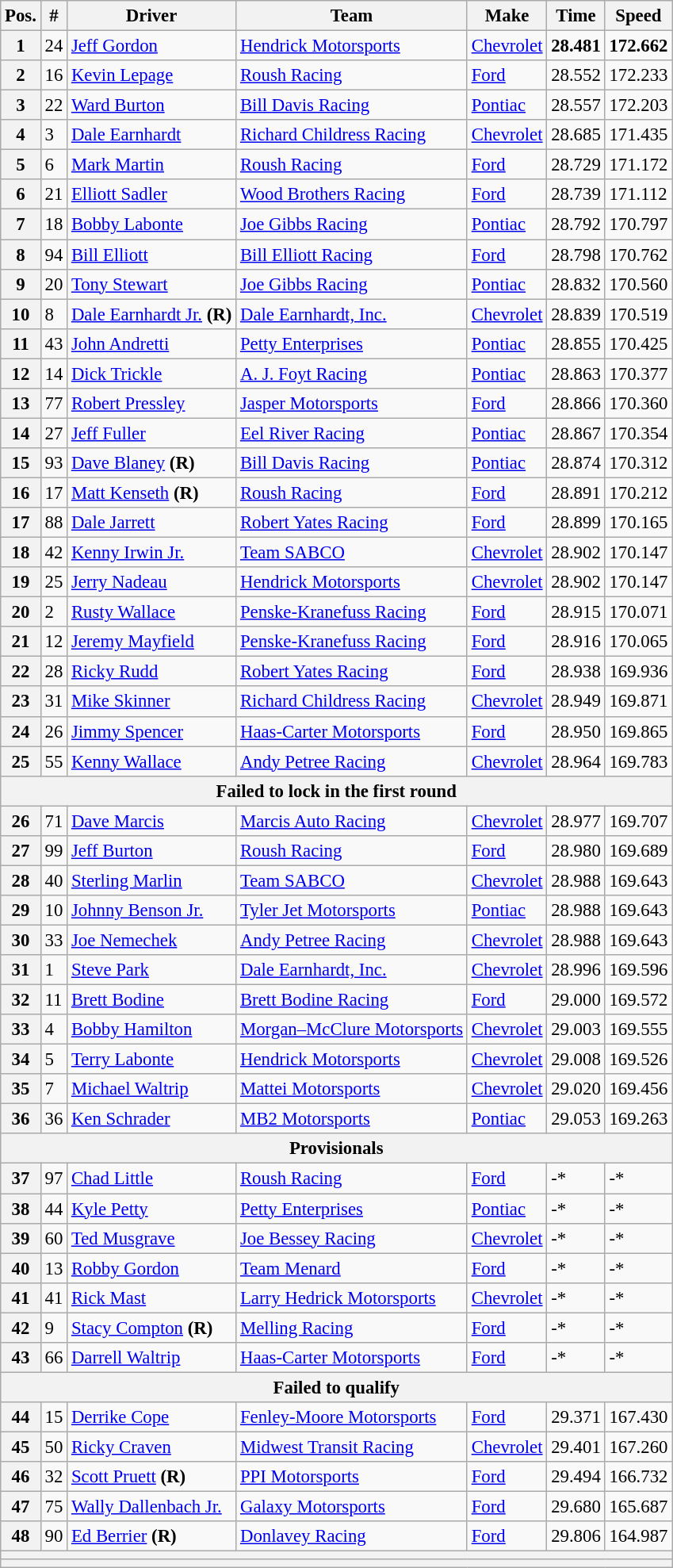<table class="wikitable" style="font-size:95%">
<tr>
<th>Pos.</th>
<th>#</th>
<th>Driver</th>
<th>Team</th>
<th>Make</th>
<th>Time</th>
<th>Speed</th>
</tr>
<tr>
<th>1</th>
<td>24</td>
<td><a href='#'>Jeff Gordon</a></td>
<td><a href='#'>Hendrick Motorsports</a></td>
<td><a href='#'>Chevrolet</a></td>
<td><strong>28.481</strong></td>
<td><strong>172.662</strong></td>
</tr>
<tr>
<th>2</th>
<td>16</td>
<td><a href='#'>Kevin Lepage</a></td>
<td><a href='#'>Roush Racing</a></td>
<td><a href='#'>Ford</a></td>
<td>28.552</td>
<td>172.233</td>
</tr>
<tr>
<th>3</th>
<td>22</td>
<td><a href='#'>Ward Burton</a></td>
<td><a href='#'>Bill Davis Racing</a></td>
<td><a href='#'>Pontiac</a></td>
<td>28.557</td>
<td>172.203</td>
</tr>
<tr>
<th>4</th>
<td>3</td>
<td><a href='#'>Dale Earnhardt</a></td>
<td><a href='#'>Richard Childress Racing</a></td>
<td><a href='#'>Chevrolet</a></td>
<td>28.685</td>
<td>171.435</td>
</tr>
<tr>
<th>5</th>
<td>6</td>
<td><a href='#'>Mark Martin</a></td>
<td><a href='#'>Roush Racing</a></td>
<td><a href='#'>Ford</a></td>
<td>28.729</td>
<td>171.172</td>
</tr>
<tr>
<th>6</th>
<td>21</td>
<td><a href='#'>Elliott Sadler</a></td>
<td><a href='#'>Wood Brothers Racing</a></td>
<td><a href='#'>Ford</a></td>
<td>28.739</td>
<td>171.112</td>
</tr>
<tr>
<th>7</th>
<td>18</td>
<td><a href='#'>Bobby Labonte</a></td>
<td><a href='#'>Joe Gibbs Racing</a></td>
<td><a href='#'>Pontiac</a></td>
<td>28.792</td>
<td>170.797</td>
</tr>
<tr>
<th>8</th>
<td>94</td>
<td><a href='#'>Bill Elliott</a></td>
<td><a href='#'>Bill Elliott Racing</a></td>
<td><a href='#'>Ford</a></td>
<td>28.798</td>
<td>170.762</td>
</tr>
<tr>
<th>9</th>
<td>20</td>
<td><a href='#'>Tony Stewart</a></td>
<td><a href='#'>Joe Gibbs Racing</a></td>
<td><a href='#'>Pontiac</a></td>
<td>28.832</td>
<td>170.560</td>
</tr>
<tr>
<th>10</th>
<td>8</td>
<td><a href='#'>Dale Earnhardt Jr.</a> <strong>(R)</strong></td>
<td><a href='#'>Dale Earnhardt, Inc.</a></td>
<td><a href='#'>Chevrolet</a></td>
<td>28.839</td>
<td>170.519</td>
</tr>
<tr>
<th>11</th>
<td>43</td>
<td><a href='#'>John Andretti</a></td>
<td><a href='#'>Petty Enterprises</a></td>
<td><a href='#'>Pontiac</a></td>
<td>28.855</td>
<td>170.425</td>
</tr>
<tr>
<th>12</th>
<td>14</td>
<td><a href='#'>Dick Trickle</a></td>
<td><a href='#'>A. J. Foyt Racing</a></td>
<td><a href='#'>Pontiac</a></td>
<td>28.863</td>
<td>170.377</td>
</tr>
<tr>
<th>13</th>
<td>77</td>
<td><a href='#'>Robert Pressley</a></td>
<td><a href='#'>Jasper Motorsports</a></td>
<td><a href='#'>Ford</a></td>
<td>28.866</td>
<td>170.360</td>
</tr>
<tr>
<th>14</th>
<td>27</td>
<td><a href='#'>Jeff Fuller</a></td>
<td><a href='#'>Eel River Racing</a></td>
<td><a href='#'>Pontiac</a></td>
<td>28.867</td>
<td>170.354</td>
</tr>
<tr>
<th>15</th>
<td>93</td>
<td><a href='#'>Dave Blaney</a> <strong>(R)</strong></td>
<td><a href='#'>Bill Davis Racing</a></td>
<td><a href='#'>Pontiac</a></td>
<td>28.874</td>
<td>170.312</td>
</tr>
<tr>
<th>16</th>
<td>17</td>
<td><a href='#'>Matt Kenseth</a> <strong>(R)</strong></td>
<td><a href='#'>Roush Racing</a></td>
<td><a href='#'>Ford</a></td>
<td>28.891</td>
<td>170.212</td>
</tr>
<tr>
<th>17</th>
<td>88</td>
<td><a href='#'>Dale Jarrett</a></td>
<td><a href='#'>Robert Yates Racing</a></td>
<td><a href='#'>Ford</a></td>
<td>28.899</td>
<td>170.165</td>
</tr>
<tr>
<th>18</th>
<td>42</td>
<td><a href='#'>Kenny Irwin Jr.</a></td>
<td><a href='#'>Team SABCO</a></td>
<td><a href='#'>Chevrolet</a></td>
<td>28.902</td>
<td>170.147</td>
</tr>
<tr>
<th>19</th>
<td>25</td>
<td><a href='#'>Jerry Nadeau</a></td>
<td><a href='#'>Hendrick Motorsports</a></td>
<td><a href='#'>Chevrolet</a></td>
<td>28.902</td>
<td>170.147</td>
</tr>
<tr>
<th>20</th>
<td>2</td>
<td><a href='#'>Rusty Wallace</a></td>
<td><a href='#'>Penske-Kranefuss Racing</a></td>
<td><a href='#'>Ford</a></td>
<td>28.915</td>
<td>170.071</td>
</tr>
<tr>
<th>21</th>
<td>12</td>
<td><a href='#'>Jeremy Mayfield</a></td>
<td><a href='#'>Penske-Kranefuss Racing</a></td>
<td><a href='#'>Ford</a></td>
<td>28.916</td>
<td>170.065</td>
</tr>
<tr>
<th>22</th>
<td>28</td>
<td><a href='#'>Ricky Rudd</a></td>
<td><a href='#'>Robert Yates Racing</a></td>
<td><a href='#'>Ford</a></td>
<td>28.938</td>
<td>169.936</td>
</tr>
<tr>
<th>23</th>
<td>31</td>
<td><a href='#'>Mike Skinner</a></td>
<td><a href='#'>Richard Childress Racing</a></td>
<td><a href='#'>Chevrolet</a></td>
<td>28.949</td>
<td>169.871</td>
</tr>
<tr>
<th>24</th>
<td>26</td>
<td><a href='#'>Jimmy Spencer</a></td>
<td><a href='#'>Haas-Carter Motorsports</a></td>
<td><a href='#'>Ford</a></td>
<td>28.950</td>
<td>169.865</td>
</tr>
<tr>
<th>25</th>
<td>55</td>
<td><a href='#'>Kenny Wallace</a></td>
<td><a href='#'>Andy Petree Racing</a></td>
<td><a href='#'>Chevrolet</a></td>
<td>28.964</td>
<td>169.783</td>
</tr>
<tr>
<th colspan="7">Failed to lock in the first round</th>
</tr>
<tr>
<th>26</th>
<td>71</td>
<td><a href='#'>Dave Marcis</a></td>
<td><a href='#'>Marcis Auto Racing</a></td>
<td><a href='#'>Chevrolet</a></td>
<td>28.977</td>
<td>169.707</td>
</tr>
<tr>
<th>27</th>
<td>99</td>
<td><a href='#'>Jeff Burton</a></td>
<td><a href='#'>Roush Racing</a></td>
<td><a href='#'>Ford</a></td>
<td>28.980</td>
<td>169.689</td>
</tr>
<tr>
<th>28</th>
<td>40</td>
<td><a href='#'>Sterling Marlin</a></td>
<td><a href='#'>Team SABCO</a></td>
<td><a href='#'>Chevrolet</a></td>
<td>28.988</td>
<td>169.643</td>
</tr>
<tr>
<th>29</th>
<td>10</td>
<td><a href='#'>Johnny Benson Jr.</a></td>
<td><a href='#'>Tyler Jet Motorsports</a></td>
<td><a href='#'>Pontiac</a></td>
<td>28.988</td>
<td>169.643</td>
</tr>
<tr>
<th>30</th>
<td>33</td>
<td><a href='#'>Joe Nemechek</a></td>
<td><a href='#'>Andy Petree Racing</a></td>
<td><a href='#'>Chevrolet</a></td>
<td>28.988</td>
<td>169.643</td>
</tr>
<tr>
<th>31</th>
<td>1</td>
<td><a href='#'>Steve Park</a></td>
<td><a href='#'>Dale Earnhardt, Inc.</a></td>
<td><a href='#'>Chevrolet</a></td>
<td>28.996</td>
<td>169.596</td>
</tr>
<tr>
<th>32</th>
<td>11</td>
<td><a href='#'>Brett Bodine</a></td>
<td><a href='#'>Brett Bodine Racing</a></td>
<td><a href='#'>Ford</a></td>
<td>29.000</td>
<td>169.572</td>
</tr>
<tr>
<th>33</th>
<td>4</td>
<td><a href='#'>Bobby Hamilton</a></td>
<td><a href='#'>Morgan–McClure Motorsports</a></td>
<td><a href='#'>Chevrolet</a></td>
<td>29.003</td>
<td>169.555</td>
</tr>
<tr>
<th>34</th>
<td>5</td>
<td><a href='#'>Terry Labonte</a></td>
<td><a href='#'>Hendrick Motorsports</a></td>
<td><a href='#'>Chevrolet</a></td>
<td>29.008</td>
<td>169.526</td>
</tr>
<tr>
<th>35</th>
<td>7</td>
<td><a href='#'>Michael Waltrip</a></td>
<td><a href='#'>Mattei Motorsports</a></td>
<td><a href='#'>Chevrolet</a></td>
<td>29.020</td>
<td>169.456</td>
</tr>
<tr>
<th>36</th>
<td>36</td>
<td><a href='#'>Ken Schrader</a></td>
<td><a href='#'>MB2 Motorsports</a></td>
<td><a href='#'>Pontiac</a></td>
<td>29.053</td>
<td>169.263</td>
</tr>
<tr>
<th colspan="7">Provisionals</th>
</tr>
<tr>
<th>37</th>
<td>97</td>
<td><a href='#'>Chad Little</a></td>
<td><a href='#'>Roush Racing</a></td>
<td><a href='#'>Ford</a></td>
<td>-*</td>
<td>-*</td>
</tr>
<tr>
<th>38</th>
<td>44</td>
<td><a href='#'>Kyle Petty</a></td>
<td><a href='#'>Petty Enterprises</a></td>
<td><a href='#'>Pontiac</a></td>
<td>-*</td>
<td>-*</td>
</tr>
<tr>
<th>39</th>
<td>60</td>
<td><a href='#'>Ted Musgrave</a></td>
<td><a href='#'>Joe Bessey Racing</a></td>
<td><a href='#'>Chevrolet</a></td>
<td>-*</td>
<td>-*</td>
</tr>
<tr>
<th>40</th>
<td>13</td>
<td><a href='#'>Robby Gordon</a></td>
<td><a href='#'>Team Menard</a></td>
<td><a href='#'>Ford</a></td>
<td>-*</td>
<td>-*</td>
</tr>
<tr>
<th>41</th>
<td>41</td>
<td><a href='#'>Rick Mast</a></td>
<td><a href='#'>Larry Hedrick Motorsports</a></td>
<td><a href='#'>Chevrolet</a></td>
<td>-*</td>
<td>-*</td>
</tr>
<tr>
<th>42</th>
<td>9</td>
<td><a href='#'>Stacy Compton</a> <strong>(R)</strong></td>
<td><a href='#'>Melling Racing</a></td>
<td><a href='#'>Ford</a></td>
<td>-*</td>
<td>-*</td>
</tr>
<tr>
<th>43</th>
<td>66</td>
<td><a href='#'>Darrell Waltrip</a></td>
<td><a href='#'>Haas-Carter Motorsports</a></td>
<td><a href='#'>Ford</a></td>
<td>-*</td>
<td>-*</td>
</tr>
<tr>
<th colspan="7">Failed to qualify</th>
</tr>
<tr>
<th>44</th>
<td>15</td>
<td><a href='#'>Derrike Cope</a></td>
<td><a href='#'>Fenley-Moore Motorsports</a></td>
<td><a href='#'>Ford</a></td>
<td>29.371</td>
<td>167.430</td>
</tr>
<tr>
<th>45</th>
<td>50</td>
<td><a href='#'>Ricky Craven</a></td>
<td><a href='#'>Midwest Transit Racing</a></td>
<td><a href='#'>Chevrolet</a></td>
<td>29.401</td>
<td>167.260</td>
</tr>
<tr>
<th>46</th>
<td>32</td>
<td><a href='#'>Scott Pruett</a> <strong>(R)</strong></td>
<td><a href='#'>PPI Motorsports</a></td>
<td><a href='#'>Ford</a></td>
<td>29.494</td>
<td>166.732</td>
</tr>
<tr>
<th>47</th>
<td>75</td>
<td><a href='#'>Wally Dallenbach Jr.</a></td>
<td><a href='#'>Galaxy Motorsports</a></td>
<td><a href='#'>Ford</a></td>
<td>29.680</td>
<td>165.687</td>
</tr>
<tr>
<th>48</th>
<td>90</td>
<td><a href='#'>Ed Berrier</a> <strong>(R)</strong></td>
<td><a href='#'>Donlavey Racing</a></td>
<td><a href='#'>Ford</a></td>
<td>29.806</td>
<td>164.987</td>
</tr>
<tr>
<th colspan="7"></th>
</tr>
<tr>
<th colspan="7"></th>
</tr>
</table>
